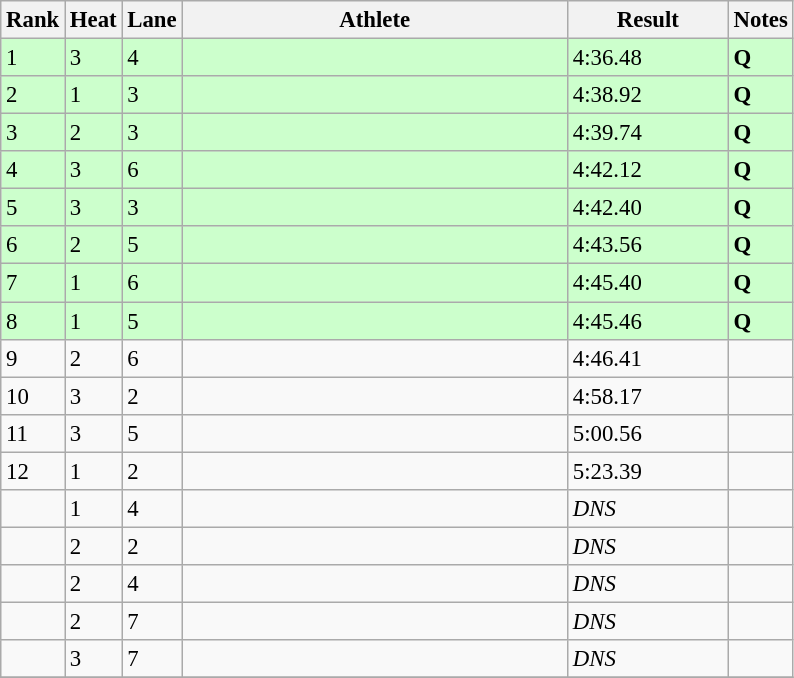<table class="wikitable" style="font-size:95%" style="width:35em;" style="text-align:center">
<tr>
<th>Rank</th>
<th>Heat</th>
<th>Lane</th>
<th width=250>Athlete</th>
<th width=100>Result</th>
<th>Notes</th>
</tr>
<tr bgcolor=ccffcc>
<td>1</td>
<td>3</td>
<td>4</td>
<td align=left></td>
<td>4:36.48</td>
<td><strong>Q</strong></td>
</tr>
<tr bgcolor=ccffcc>
<td>2</td>
<td>1</td>
<td>3</td>
<td align=left></td>
<td>4:38.92</td>
<td><strong>Q</strong></td>
</tr>
<tr bgcolor=ccffcc>
<td>3</td>
<td>2</td>
<td>3</td>
<td align=left></td>
<td>4:39.74</td>
<td><strong>Q</strong></td>
</tr>
<tr bgcolor=ccffcc>
<td>4</td>
<td>3</td>
<td>6</td>
<td align=left></td>
<td>4:42.12</td>
<td><strong>Q</strong></td>
</tr>
<tr bgcolor=ccffcc>
<td>5</td>
<td>3</td>
<td>3</td>
<td align=left></td>
<td>4:42.40</td>
<td><strong>Q</strong></td>
</tr>
<tr bgcolor=ccffcc>
<td>6</td>
<td>2</td>
<td>5</td>
<td align=left></td>
<td>4:43.56</td>
<td><strong>Q</strong></td>
</tr>
<tr bgcolor=ccffcc>
<td>7</td>
<td>1</td>
<td>6</td>
<td align=left></td>
<td>4:45.40</td>
<td><strong>Q</strong></td>
</tr>
<tr bgcolor=ccffcc>
<td>8</td>
<td>1</td>
<td>5</td>
<td align=left></td>
<td>4:45.46</td>
<td><strong>Q</strong></td>
</tr>
<tr>
<td>9</td>
<td>2</td>
<td>6</td>
<td align=left></td>
<td>4:46.41</td>
<td></td>
</tr>
<tr>
<td>10</td>
<td>3</td>
<td>2</td>
<td align=left></td>
<td>4:58.17</td>
<td></td>
</tr>
<tr>
<td>11</td>
<td>3</td>
<td>5</td>
<td align=left></td>
<td>5:00.56</td>
<td></td>
</tr>
<tr>
<td>12</td>
<td>1</td>
<td>2</td>
<td align=left></td>
<td>5:23.39</td>
<td></td>
</tr>
<tr>
<td></td>
<td>1</td>
<td>4</td>
<td align=left></td>
<td><em>DNS</em></td>
<td></td>
</tr>
<tr>
<td></td>
<td>2</td>
<td>2</td>
<td align=left></td>
<td><em>DNS</em></td>
<td></td>
</tr>
<tr>
<td></td>
<td>2</td>
<td>4</td>
<td align=left></td>
<td><em>DNS</em></td>
<td></td>
</tr>
<tr>
<td></td>
<td>2</td>
<td>7</td>
<td align=left></td>
<td><em>DNS</em></td>
<td></td>
</tr>
<tr>
<td></td>
<td>3</td>
<td>7</td>
<td align=left></td>
<td><em>DNS</em></td>
<td></td>
</tr>
<tr>
</tr>
</table>
